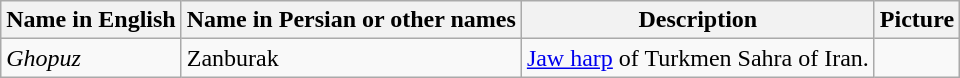<table class="wikitable">
<tr>
<th>Name in English</th>
<th>Name in Persian or other names</th>
<th>Description</th>
<th>Picture</th>
</tr>
<tr>
<td><em>Ghopuz</em></td>
<td>Zanburak</td>
<td><a href='#'>Jaw harp</a> of Turkmen Sahra of Iran.</td>
<td></td>
</tr>
</table>
